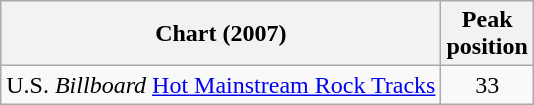<table class="wikitable sortable">
<tr>
<th>Chart (2007)</th>
<th>Peak<br>position</th>
</tr>
<tr>
<td>U.S. <em>Billboard</em> <a href='#'>Hot Mainstream Rock Tracks</a></td>
<td align="center">33</td>
</tr>
</table>
